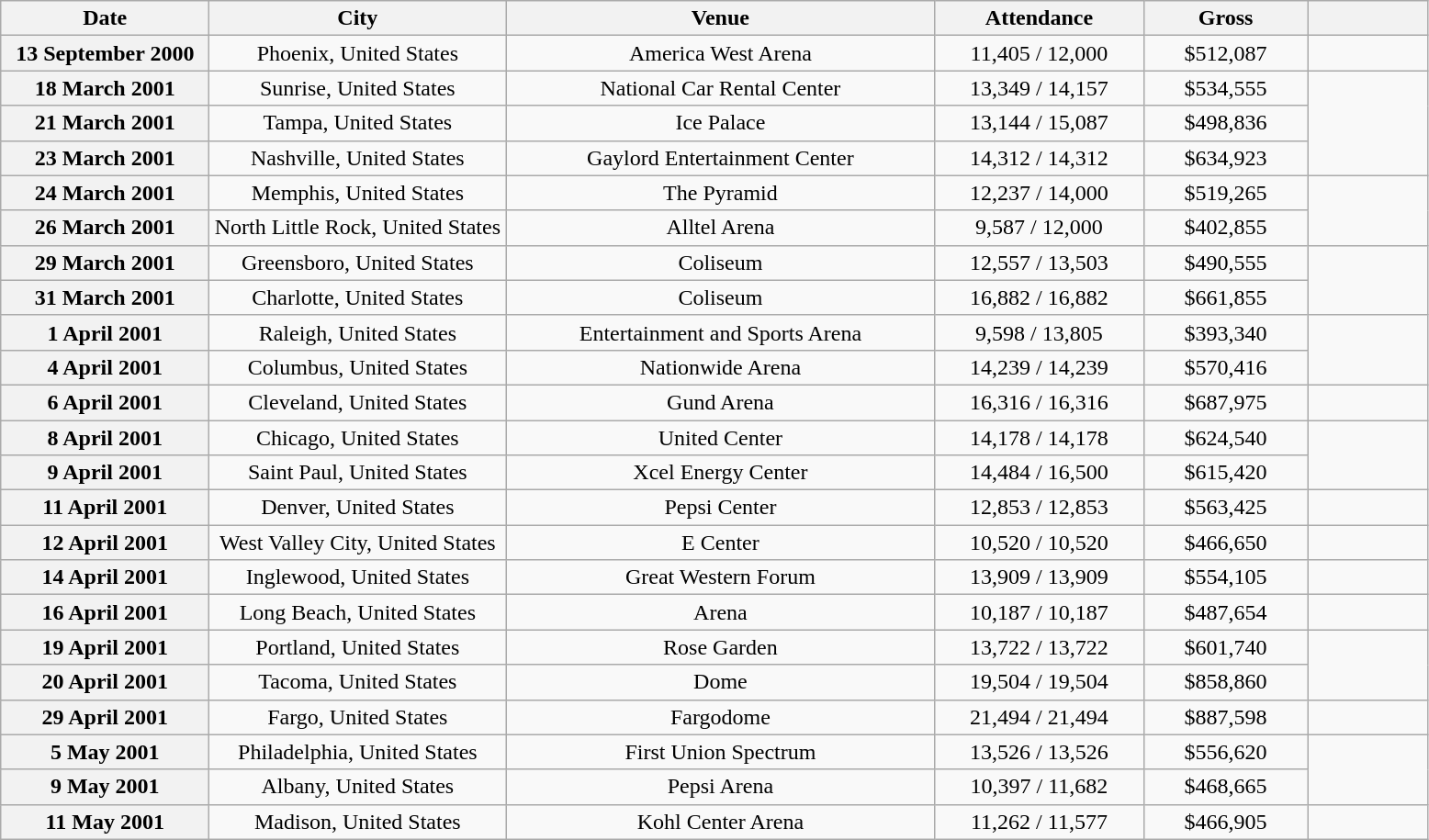<table class="wikitable sortable plainrowheaders" style="text-align:center;">
<tr>
<th scope="col" style="width:9em;">Date</th>
<th scope="col" style="width:13em;">City</th>
<th scope="col" style="width:19em;">Venue</th>
<th scope="col" style="width:9em;">Attendance</th>
<th scope="col" style="width:7em;">Gross</th>
<th scope="col" style="width:5em;" class="unsortable"></th>
</tr>
<tr>
<th scope="row" style="text-align:center;">13 September 2000</th>
<td>Phoenix, United States</td>
<td>America West Arena</td>
<td>11,405 / 12,000</td>
<td>$512,087</td>
<td></td>
</tr>
<tr>
<th scope="row" style="text-align:center;">18 March 2001</th>
<td>Sunrise, United States</td>
<td>National Car Rental Center</td>
<td>13,349 / 14,157</td>
<td>$534,555</td>
<td rowspan="3"></td>
</tr>
<tr>
<th scope="row" style="text-align:center;">21 March 2001</th>
<td>Tampa, United States</td>
<td>Ice Palace</td>
<td>13,144 / 15,087</td>
<td>$498,836</td>
</tr>
<tr>
<th scope="row" style="text-align:center;">23 March 2001</th>
<td>Nashville, United States</td>
<td>Gaylord Entertainment Center</td>
<td>14,312 / 14,312</td>
<td>$634,923</td>
</tr>
<tr>
<th scope="row" style="text-align:center;">24 March 2001</th>
<td>Memphis, United States</td>
<td>The Pyramid</td>
<td>12,237 / 14,000</td>
<td>$519,265</td>
<td rowspan="2"></td>
</tr>
<tr>
<th scope="row" style="text-align:center;">26 March 2001</th>
<td>North Little Rock, United States</td>
<td>Alltel Arena</td>
<td>9,587 / 12,000</td>
<td>$402,855</td>
</tr>
<tr>
<th scope="row" style="text-align:center;">29 March 2001</th>
<td>Greensboro, United States</td>
<td>Coliseum</td>
<td>12,557 / 13,503</td>
<td>$490,555</td>
<td rowspan="2"></td>
</tr>
<tr>
<th scope="row" style="text-align:center;">31 March 2001</th>
<td>Charlotte, United States</td>
<td>Coliseum</td>
<td>16,882 / 16,882</td>
<td>$661,855</td>
</tr>
<tr>
<th scope="row" style="text-align:center;">1 April 2001</th>
<td>Raleigh, United States</td>
<td>Entertainment and Sports Arena</td>
<td>9,598 / 13,805</td>
<td>$393,340</td>
<td rowspan="2"></td>
</tr>
<tr>
<th scope="row" style="text-align:center;">4 April 2001</th>
<td>Columbus, United States</td>
<td>Nationwide Arena</td>
<td>14,239 / 14,239</td>
<td>$570,416</td>
</tr>
<tr>
<th scope="row" style="text-align:center;">6 April 2001</th>
<td>Cleveland, United States</td>
<td>Gund Arena</td>
<td>16,316 / 16,316</td>
<td>$687,975</td>
<td></td>
</tr>
<tr>
<th scope="row" style="text-align:center;">8 April 2001</th>
<td>Chicago, United States</td>
<td>United Center</td>
<td>14,178 / 14,178</td>
<td>$624,540</td>
<td rowspan="2"></td>
</tr>
<tr>
<th scope="row" style="text-align:center;">9 April 2001</th>
<td>Saint Paul, United States</td>
<td>Xcel Energy Center</td>
<td>14,484 / 16,500</td>
<td>$615,420</td>
</tr>
<tr>
<th scope="row" style="text-align:center;">11 April 2001</th>
<td>Denver, United States</td>
<td>Pepsi Center</td>
<td>12,853 / 12,853</td>
<td>$563,425</td>
<td></td>
</tr>
<tr>
<th scope="row" style="text-align:center;">12 April 2001</th>
<td>West Valley City, United States</td>
<td>E Center</td>
<td>10,520 / 10,520</td>
<td>$466,650</td>
<td></td>
</tr>
<tr>
<th scope="row" style="text-align:center;">14 April 2001</th>
<td>Inglewood, United States</td>
<td>Great Western Forum</td>
<td>13,909 / 13,909</td>
<td>$554,105</td>
<td></td>
</tr>
<tr>
<th scope="row" style="text-align:center;">16 April 2001</th>
<td>Long Beach, United States</td>
<td>Arena</td>
<td>10,187 / 10,187</td>
<td>$487,654</td>
<td></td>
</tr>
<tr>
<th scope="row" style="text-align:center;">19 April 2001</th>
<td>Portland, United States</td>
<td>Rose Garden</td>
<td>13,722 / 13,722</td>
<td>$601,740</td>
<td rowspan="2"></td>
</tr>
<tr>
<th scope="row" style="text-align:center;">20 April 2001</th>
<td>Tacoma, United States</td>
<td>Dome</td>
<td>19,504 / 19,504</td>
<td>$858,860</td>
</tr>
<tr>
<th scope="row" style="text-align:center;">29 April 2001</th>
<td>Fargo, United States</td>
<td>Fargodome</td>
<td>21,494 / 21,494</td>
<td>$887,598</td>
<td></td>
</tr>
<tr>
<th scope="row" style="text-align:center;">5 May 2001</th>
<td>Philadelphia, United States</td>
<td>First Union Spectrum</td>
<td>13,526 / 13,526</td>
<td>$556,620</td>
<td rowspan="2"></td>
</tr>
<tr>
<th scope="row" style="text-align:center;">9 May 2001</th>
<td>Albany, United States</td>
<td>Pepsi Arena</td>
<td>10,397 / 11,682</td>
<td>$468,665</td>
</tr>
<tr>
<th scope="row" style="text-align:center;">11 May 2001</th>
<td>Madison, United States</td>
<td>Kohl Center Arena</td>
<td>11,262 / 11,577</td>
<td>$466,905</td>
<td></td>
</tr>
</table>
